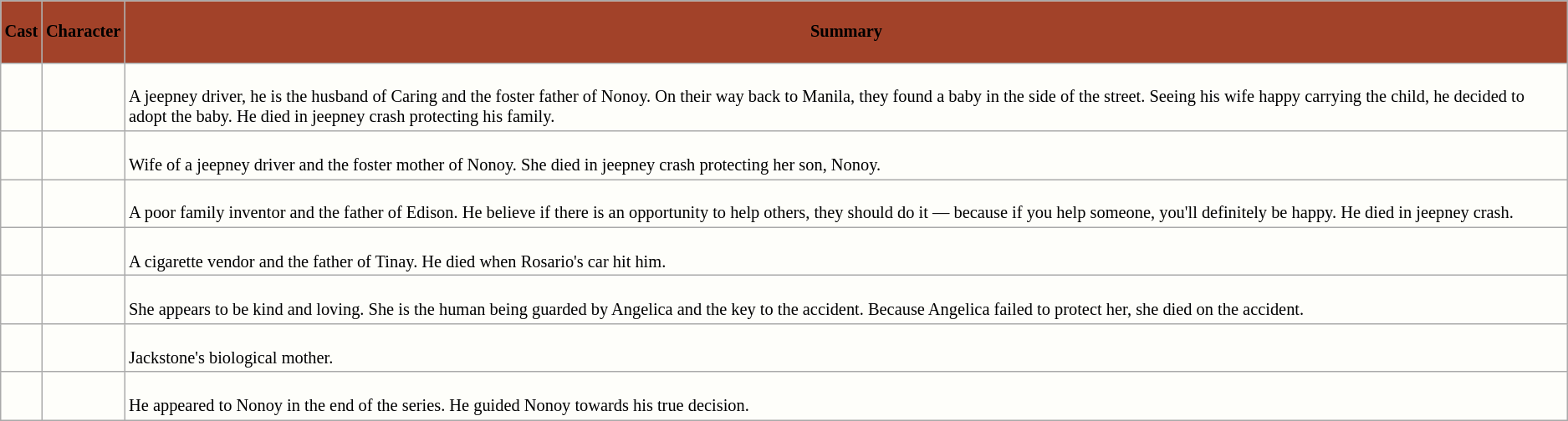<table class="wikitable" style=" background:#FEFEFA; font-size: 85%;">
<tr>
<th style="background:#a24229 ;"><p>Cast</p></th>
<th style="background:#a24229; "><p>Character</p></th>
<th style="background:#a24229 ;"><p>Summary</p></th>
</tr>
<tr>
<td></td>
<td></td>
<td><br>A jeepney driver, he is the husband of Caring and the foster father of Nonoy. On their way back to Manila, they found a baby in the side of the street. Seeing his wife happy carrying the child, he decided to adopt the baby. He died in jeepney crash protecting his family.</td>
</tr>
<tr>
<td></td>
<td></td>
<td><br>Wife of a jeepney driver and the foster mother of Nonoy. She died in jeepney crash protecting her son, Nonoy.</td>
</tr>
<tr>
<td></td>
<td></td>
<td><br>A poor family inventor and the father of Edison. He believe if there is an opportunity to help others, they should do it — because if you help someone, you'll definitely be happy. He died in jeepney crash.</td>
</tr>
<tr>
<td></td>
<td></td>
<td><br>A cigarette vendor and the father of Tinay. He died when Rosario's car hit him.</td>
</tr>
<tr>
<td></td>
<td></td>
<td><br>She appears to be kind and loving. She is the human being guarded by Angelica and the key to the accident. Because Angelica failed to protect her, she died on the accident.</td>
</tr>
<tr>
<td></td>
<td></td>
<td><br>Jackstone's biological mother.</td>
</tr>
<tr>
<td></td>
<td></td>
<td><br>He appeared to Nonoy in the end of the series. He guided Nonoy towards his true decision.</td>
</tr>
</table>
